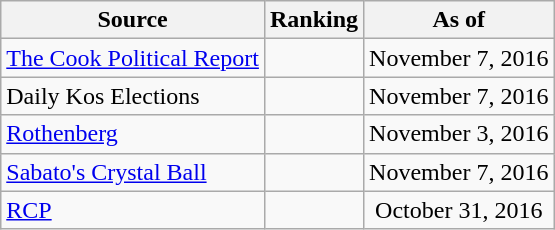<table class="wikitable" style="text-align:center">
<tr>
<th>Source</th>
<th>Ranking</th>
<th>As of</th>
</tr>
<tr>
<td align=left><a href='#'>The Cook Political Report</a></td>
<td></td>
<td>November 7, 2016</td>
</tr>
<tr>
<td align=left>Daily Kos Elections</td>
<td></td>
<td>November 7, 2016</td>
</tr>
<tr>
<td align=left><a href='#'>Rothenberg</a></td>
<td></td>
<td>November 3, 2016</td>
</tr>
<tr>
<td align=left><a href='#'>Sabato's Crystal Ball</a></td>
<td></td>
<td>November 7, 2016</td>
</tr>
<tr>
<td align="left"><a href='#'>RCP</a></td>
<td></td>
<td>October 31, 2016</td>
</tr>
</table>
